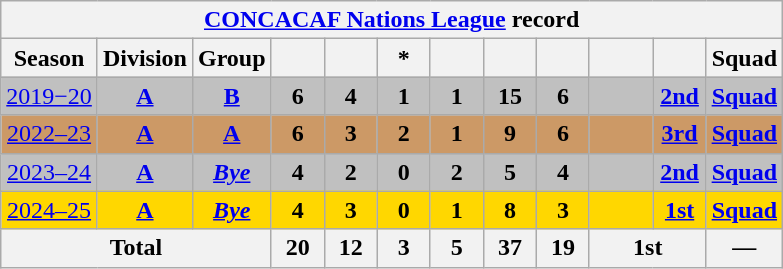<table class="wikitable" style="text-align: center;">
<tr>
<th colspan=12><a href='#'>CONCACAF Nations League</a> record</th>
</tr>
<tr>
<th>Season</th>
<th>Division</th>
<th>Group</th>
<th width=28></th>
<th width=28></th>
<th width=28>*</th>
<th width=28></th>
<th width=28></th>
<th width=28></th>
<th width=35></th>
<th width=28></th>
<th>Squad</th>
</tr>
<tr bgcolor=silver>
<td> <a href='#'>2019−20</a></td>
<td><strong><a href='#'>A</a></strong></td>
<td><strong><a href='#'>B</a></strong></td>
<td><strong>6</strong></td>
<td><strong>4</strong></td>
<td><strong>1</strong></td>
<td><strong>1</strong></td>
<td><strong>15</strong></td>
<td><strong>6</strong></td>
<td></td>
<td><strong><a href='#'>2nd</a></strong></td>
<td><strong><a href='#'>Squad</a></strong></td>
</tr>
<tr bgcolor=#c96>
<td> <a href='#'>2022–23</a></td>
<td><strong><a href='#'>A</a></strong></td>
<td><strong><a href='#'>A</a></strong></td>
<td><strong>6</strong></td>
<td><strong>3</strong></td>
<td><strong>2</strong></td>
<td><strong>1</strong></td>
<td><strong>9</strong></td>
<td><strong>6</strong></td>
<td></td>
<td><strong><a href='#'>3rd</a></strong></td>
<td><strong><a href='#'>Squad</a></strong></td>
</tr>
<tr bgcolor=silver>
<td> <a href='#'>2023–24</a></td>
<td><strong><a href='#'>A</a></strong></td>
<td><strong><em><a href='#'>Bye</a></em></strong></td>
<td><strong>4</strong></td>
<td><strong>2</strong></td>
<td><strong>0</strong></td>
<td><strong>2</strong></td>
<td><strong>5</strong></td>
<td><strong>4</strong></td>
<td></td>
<td><strong><a href='#'>2nd</a></strong></td>
<td><strong><a href='#'>Squad</a></strong></td>
</tr>
<tr bgcolor=gold>
<td> <a href='#'>2024–25</a></td>
<td><strong><a href='#'>A</a></strong></td>
<td><strong><em><a href='#'>Bye</a></em></strong></td>
<td><strong>4</strong></td>
<td><strong>3</strong></td>
<td><strong>0</strong></td>
<td><strong>1</strong></td>
<td><strong>8</strong></td>
<td><strong>3</strong></td>
<td></td>
<td><strong><a href='#'>1st</a></strong></td>
<td><strong><a href='#'>Squad</a></strong></td>
</tr>
<tr>
<th colspan=3>Total</th>
<th>20</th>
<th>12</th>
<th>3</th>
<th>5</th>
<th>37</th>
<th>19</th>
<th colspan=2>1st</th>
<th>—</th>
</tr>
</table>
